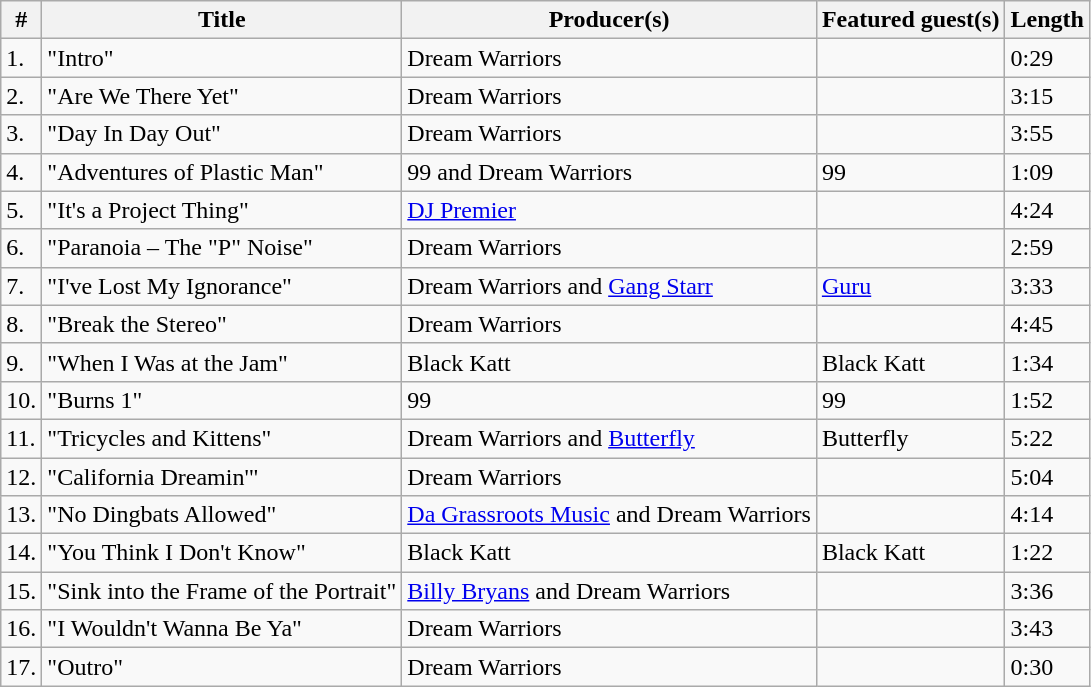<table class="wikitable">
<tr>
<th>#</th>
<th>Title</th>
<th>Producer(s)</th>
<th>Featured guest(s)</th>
<th>Length</th>
</tr>
<tr>
<td>1.</td>
<td>"Intro"</td>
<td>Dream Warriors</td>
<td></td>
<td>0:29</td>
</tr>
<tr>
<td>2.</td>
<td>"Are We There Yet"</td>
<td>Dream Warriors</td>
<td></td>
<td>3:15</td>
</tr>
<tr>
<td>3.</td>
<td>"Day In Day Out"</td>
<td>Dream Warriors</td>
<td></td>
<td>3:55</td>
</tr>
<tr>
<td>4.</td>
<td>"Adventures of Plastic Man"</td>
<td>99 and Dream Warriors</td>
<td>99</td>
<td>1:09</td>
</tr>
<tr>
<td>5.</td>
<td>"It's a Project Thing"</td>
<td><a href='#'>DJ Premier</a></td>
<td></td>
<td>4:24</td>
</tr>
<tr>
<td>6.</td>
<td>"Paranoia – The "P" Noise"</td>
<td>Dream Warriors</td>
<td></td>
<td>2:59</td>
</tr>
<tr>
<td>7.</td>
<td>"I've Lost My Ignorance"</td>
<td>Dream Warriors and <a href='#'>Gang Starr</a></td>
<td><a href='#'>Guru</a></td>
<td>3:33</td>
</tr>
<tr>
<td>8.</td>
<td>"Break the Stereo"</td>
<td>Dream Warriors</td>
<td></td>
<td>4:45</td>
</tr>
<tr>
<td>9.</td>
<td>"When I Was at the Jam"</td>
<td>Black Katt</td>
<td>Black Katt</td>
<td>1:34</td>
</tr>
<tr>
<td>10.</td>
<td>"Burns 1"</td>
<td>99</td>
<td>99</td>
<td>1:52</td>
</tr>
<tr>
<td>11.</td>
<td>"Tricycles and Kittens"</td>
<td>Dream Warriors and <a href='#'>Butterfly</a></td>
<td>Butterfly</td>
<td>5:22</td>
</tr>
<tr>
<td>12.</td>
<td>"California Dreamin'"</td>
<td>Dream Warriors</td>
<td></td>
<td>5:04</td>
</tr>
<tr>
<td>13.</td>
<td>"No Dingbats Allowed"</td>
<td><a href='#'>Da Grassroots Music</a> and Dream Warriors</td>
<td></td>
<td>4:14</td>
</tr>
<tr>
<td>14.</td>
<td>"You Think I Don't Know"</td>
<td>Black Katt</td>
<td>Black Katt</td>
<td>1:22</td>
</tr>
<tr>
<td>15.</td>
<td>"Sink into the Frame of the Portrait"</td>
<td><a href='#'>Billy Bryans</a> and Dream Warriors</td>
<td></td>
<td>3:36</td>
</tr>
<tr>
<td>16.</td>
<td>"I Wouldn't Wanna Be Ya"</td>
<td>Dream Warriors</td>
<td></td>
<td>3:43</td>
</tr>
<tr>
<td>17.</td>
<td>"Outro"</td>
<td>Dream Warriors</td>
<td></td>
<td>0:30</td>
</tr>
</table>
